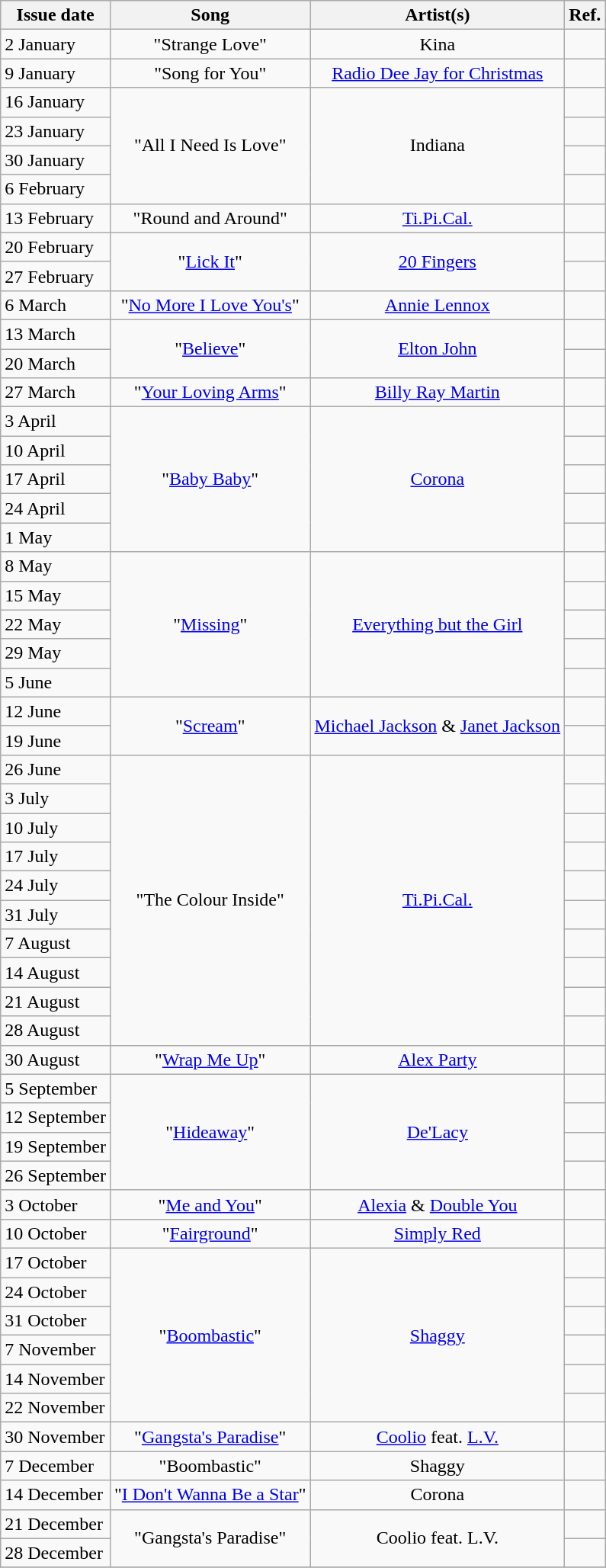<table class="wikitable">
<tr>
<th style="text-align: center;">Issue date</th>
<th style="text-align: center;">Song</th>
<th style="text-align: center;">Artist(s)</th>
<th style="text-align: center;">Ref.</th>
</tr>
<tr>
<td align="left">2 January</td>
<td align="center" rowspan="1">"Strange Love"</td>
<td align="center" rowspan="1">Kina</td>
<td style="text-align: center;"></td>
</tr>
<tr>
<td align="left">9 January</td>
<td align="center" rowspan="1">"Song for You"</td>
<td align="center" rowspan="1"><a href='#'>Radio Dee Jay for Christmas</a></td>
<td style="text-align: center;"></td>
</tr>
<tr>
<td align="left">16 January</td>
<td align="center" rowspan="4">"All I Need Is Love"</td>
<td align="center" rowspan="4">Indiana</td>
<td style="text-align: center;"></td>
</tr>
<tr>
<td>23 January</td>
<td style="text-align: center;"></td>
</tr>
<tr>
<td>30 January</td>
<td style="text-align: center;"></td>
</tr>
<tr>
<td>6 February</td>
<td style="text-align: center;"></td>
</tr>
<tr>
<td align="left">13 February</td>
<td align="center" rowspan="1">"Round and Around"</td>
<td align="center" rowspan="1"><a href='#'>Ti.Pi.Cal.</a></td>
<td style="text-align: center;"></td>
</tr>
<tr>
<td align="left">20 February</td>
<td align="center" rowspan="2">"<a href='#'>Lick It</a>"</td>
<td align="center" rowspan="2"><a href='#'>20 Fingers</a></td>
<td style="text-align: center;"></td>
</tr>
<tr>
<td>27 February</td>
<td style="text-align: center;"></td>
</tr>
<tr>
<td align="left">6 March</td>
<td align="center" rowspan="1">"<a href='#'>No More I Love You's</a>"</td>
<td align="center" rowspan="1"><a href='#'>Annie Lennox</a></td>
<td style="text-align: center;"></td>
</tr>
<tr>
<td align="left">13 March</td>
<td align="center" rowspan="2">"<a href='#'>Believe</a>"</td>
<td align="center" rowspan="2"><a href='#'>Elton John</a></td>
<td style="text-align: center;"></td>
</tr>
<tr>
<td>20 March</td>
<td style="text-align: center;"></td>
</tr>
<tr>
<td align="left">27 March</td>
<td align="center" rowspan="1">"<a href='#'>Your Loving Arms</a>"</td>
<td align="center" rowspan="1"><a href='#'>Billy Ray Martin</a></td>
<td style="text-align: center;"></td>
</tr>
<tr>
<td align="left">3 April</td>
<td align="center" rowspan="5">"<a href='#'>Baby Baby</a>"</td>
<td align="center" rowspan="5"><a href='#'>Corona</a></td>
<td style="text-align: center;"></td>
</tr>
<tr>
<td>10 April</td>
<td style="text-align: center;"></td>
</tr>
<tr>
<td>17 April</td>
<td style="text-align: center;"></td>
</tr>
<tr>
<td>24 April</td>
<td style="text-align: center;"></td>
</tr>
<tr>
<td>1 May</td>
<td style="text-align: center;"></td>
</tr>
<tr>
<td align="left">8 May</td>
<td align="center" rowspan="5">"<a href='#'>Missing</a>"</td>
<td align="center" rowspan="5"><a href='#'>Everything but the Girl</a></td>
<td style="text-align: center;"></td>
</tr>
<tr>
<td>15 May</td>
<td style="text-align: center;"></td>
</tr>
<tr>
<td>22 May</td>
<td style="text-align: center;"></td>
</tr>
<tr>
<td>29 May</td>
<td style="text-align: center;"></td>
</tr>
<tr>
<td>5 June</td>
<td style="text-align: center;"></td>
</tr>
<tr>
<td>12 June</td>
<td align="center" rowspan="2">"<a href='#'>Scream</a>"</td>
<td align="center" rowspan="2"><a href='#'>Michael Jackson</a> & <a href='#'>Janet Jackson</a></td>
<td style="text-align: center;"></td>
</tr>
<tr>
<td>19 June</td>
<td style="text-align: center;"></td>
</tr>
<tr>
<td align="left">26 June</td>
<td align="center" rowspan="10">"The Colour Inside"</td>
<td align="center" rowspan="10"><a href='#'>Ti.Pi.Cal.</a></td>
<td style="text-align: center;"></td>
</tr>
<tr>
<td>3 July</td>
<td style="text-align: center;"></td>
</tr>
<tr>
<td>10 July</td>
<td style="text-align: center;"></td>
</tr>
<tr>
<td>17 July</td>
<td style="text-align: center;"></td>
</tr>
<tr>
<td>24 July</td>
<td style="text-align: center;"></td>
</tr>
<tr>
<td>31 July</td>
<td style="text-align: center;"></td>
</tr>
<tr>
<td>7 August</td>
<td style="text-align: center;"></td>
</tr>
<tr>
<td>14 August</td>
<td style="text-align: center;"></td>
</tr>
<tr>
<td>21 August</td>
<td style="text-align: center;"></td>
</tr>
<tr>
<td>28 August</td>
<td style="text-align: center;"></td>
</tr>
<tr>
<td align="left">30 August</td>
<td align="center" rowspan="1">"<a href='#'>Wrap Me Up</a>"</td>
<td align="center" rowspan="1"><a href='#'>Alex Party</a></td>
<td style="text-align: center;"></td>
</tr>
<tr>
<td align="left">5 September</td>
<td align="center" rowspan="4">"<a href='#'>Hideaway</a>"</td>
<td align="center" rowspan="4"><a href='#'>De'Lacy</a></td>
<td style="text-align: center;"></td>
</tr>
<tr>
<td>12 September</td>
<td style="text-align: center;"></td>
</tr>
<tr>
<td>19 September</td>
<td style="text-align: center;"></td>
</tr>
<tr>
<td>26 September</td>
<td style="text-align: center;"></td>
</tr>
<tr>
<td align="left">3 October</td>
<td align="center" rowspan="1">"<a href='#'>Me and You</a>"</td>
<td align="center" rowspan="1"><a href='#'>Alexia</a> & <a href='#'>Double You</a></td>
<td style="text-align: center;"></td>
</tr>
<tr>
<td align="left">10 October</td>
<td align="center" rowspan="1">"<a href='#'>Fairground</a>"</td>
<td align="center" rowspan="1"><a href='#'>Simply Red</a></td>
<td style="text-align: center;"></td>
</tr>
<tr>
<td align="left">17 October</td>
<td align="center" rowspan="6">"<a href='#'>Boombastic</a>"</td>
<td align="center" rowspan="6"><a href='#'>Shaggy</a></td>
<td style="text-align: center;"></td>
</tr>
<tr>
<td>24 October</td>
<td style="text-align: center;"></td>
</tr>
<tr>
<td align="left">31 October</td>
<td style="text-align: center;"></td>
</tr>
<tr>
<td>7 November</td>
<td style="text-align: center;"></td>
</tr>
<tr>
<td>14 November</td>
<td style="text-align: center;"></td>
</tr>
<tr>
<td>22 November</td>
<td style="text-align: center;"></td>
</tr>
<tr>
<td align="left">30 November</td>
<td align="center" rowspan="1">"<a href='#'>Gangsta's Paradise</a>"</td>
<td align="center" rowspan="1"><a href='#'>Coolio</a> feat. <a href='#'>L.V.</a></td>
<td style="text-align: center;"></td>
</tr>
<tr>
<td align="left">7 December</td>
<td align="center" rowspan="1">"Boombastic"</td>
<td align="center" rowspan="1">Shaggy</td>
<td style="text-align: center;"></td>
</tr>
<tr>
<td align="left">14 December</td>
<td align="center" rowspan="1">"<a href='#'>I Don't Wanna Be a Star</a>"</td>
<td align="center" rowspan="1">Corona</td>
<td style="text-align: center;"></td>
</tr>
<tr>
<td align="left">21 December</td>
<td align="center" rowspan="2">"Gangsta's Paradise"</td>
<td align="center" rowspan="2">Coolio feat. L.V.</td>
<td style="text-align: center;"></td>
</tr>
<tr>
<td>28 December</td>
<td style="text-align: center;"></td>
</tr>
<tr>
</tr>
</table>
